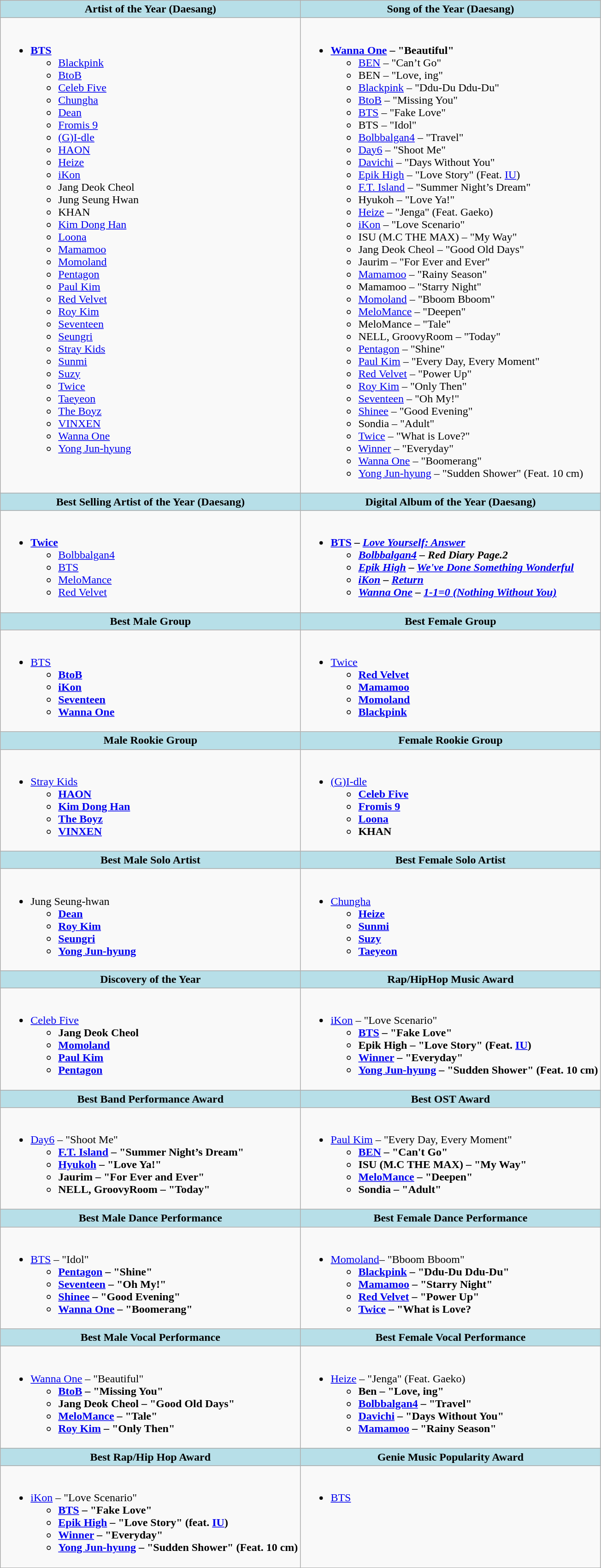<table class=wikitable>
<tr>
<th style="background:#b7dfe8; width=;"50%">Artist of the Year (Daesang)</th>
<th style="background:#b7dfe8; width=;"50%">Song of the Year (Daesang)</th>
</tr>
<tr>
<td valign="top"><br><ul><li><strong><a href='#'>BTS</a></strong><ul><li><a href='#'>Blackpink</a></li><li><a href='#'>BtoB</a></li><li><a href='#'>Celeb Five</a></li><li><a href='#'>Chungha</a></li><li><a href='#'>Dean</a></li><li><a href='#'>Fromis 9</a></li><li><a href='#'>(G)I-dle</a></li><li><a href='#'>HAON</a></li><li><a href='#'>Heize</a></li><li><a href='#'>iKon</a></li><li>Jang Deok Cheol</li><li>Jung Seung Hwan</li><li>KHAN</li><li><a href='#'>Kim Dong Han</a></li><li><a href='#'>Loona</a></li><li><a href='#'>Mamamoo</a></li><li><a href='#'>Momoland</a></li><li><a href='#'>Pentagon</a></li><li><a href='#'>Paul Kim</a></li><li><a href='#'>Red Velvet</a></li><li><a href='#'>Roy Kim</a></li><li><a href='#'>Seventeen</a></li><li><a href='#'>Seungri</a></li><li><a href='#'>Stray Kids</a></li><li><a href='#'>Sunmi</a></li><li><a href='#'>Suzy</a></li><li><a href='#'>Twice</a></li><li><a href='#'>Taeyeon</a></li><li><a href='#'>The Boyz</a></li><li><a href='#'>VINXEN</a></li><li><a href='#'>Wanna One</a></li><li><a href='#'>Yong Jun-hyung</a></li></ul></li></ul></td>
<td valign="top"><br><ul><li><strong><a href='#'>Wanna One</a> – "Beautiful"</strong><ul><li><a href='#'>BEN</a> – "Can’t Go"</li><li>BEN – "Love, ing"</li><li><a href='#'>Blackpink</a> – "Ddu-Du Ddu-Du"</li><li><a href='#'>BtoB</a> – "Missing You"</li><li><a href='#'>BTS</a> – "Fake Love"</li><li>BTS – "Idol"</li><li><a href='#'>Bolbbalgan4</a> – "Travel"</li><li><a href='#'>Day6</a> – "Shoot Me"</li><li><a href='#'>Davichi</a> – "Days Without You"</li><li><a href='#'>Epik High</a> – "Love Story" (Feat. <a href='#'>IU</a>)</li><li><a href='#'>F.T. Island</a> – "Summer Night’s Dream"</li><li>Hyukoh – "Love Ya!"</li><li><a href='#'>Heize</a> – "Jenga" (Feat. Gaeko)</li><li><a href='#'>iKon</a> – "Love Scenario"</li><li>ISU (M.C THE MAX) – "My Way"</li><li>Jang Deok Cheol – "Good Old Days"</li><li>Jaurim – "For Ever and Ever"</li><li><a href='#'>Mamamoo</a> – "Rainy Season"</li><li>Mamamoo – "Starry Night"</li><li><a href='#'>Momoland</a> – "Bboom Bboom"</li><li><a href='#'>MeloMance</a> – "Deepen"</li><li>MeloMance – "Tale"</li><li>NELL, GroovyRoom – "Today"</li><li><a href='#'>Pentagon</a> – "Shine"</li><li><a href='#'>Paul Kim</a> – "Every Day, Every Moment"</li><li><a href='#'>Red Velvet</a> – "Power Up"</li><li><a href='#'>Roy Kim</a> – "Only Then"</li><li><a href='#'>Seventeen</a> – "Oh My!"</li><li><a href='#'>Shinee</a> – "Good Evening"</li><li>Sondia – "Adult"</li><li><a href='#'>Twice</a> – "What is Love?"</li><li><a href='#'>Winner</a> – "Everyday"</li><li><a href='#'>Wanna One</a> – "Boomerang"</li><li><a href='#'>Yong Jun-hyung</a> – "Sudden Shower" (Feat. 10 cm)</li></ul></li></ul></td>
</tr>
<tr>
<th style="background:#b7dfe8; width=;"50%">Best Selling Artist of the Year (Daesang)</th>
<th style="background:#b7dfe8; width=;"50%">Digital Album of the Year (Daesang)</th>
</tr>
<tr>
<td valign="top"><br><ul><li><strong><a href='#'>Twice</a></strong><ul><li><a href='#'>Bolbbalgan4</a></li><li><a href='#'>BTS</a></li><li><a href='#'>MeloMance</a></li><li><a href='#'>Red Velvet</a></li></ul></li></ul></td>
<td valign="top"><br><ul><li><strong><a href='#'>BTS</a> – <em><a href='#'>Love Yourself: Answer</a><strong><em><ul><li><a href='#'>Bolbbalgan4</a> – </em>Red Diary Page.2<em></li><li><a href='#'>Epik High</a> – </em><a href='#'>We've Done Something Wonderful</a><em></li><li><a href='#'>iKon</a> – </em><a href='#'>Return</a><em></li><li><a href='#'>Wanna One</a> – </em><a href='#'>1-1=0 (Nothing Without You)</a><em></li></ul></li></ul></td>
</tr>
<tr>
<th style="background:#b7dfe8; width=;"50%">Best Male Group</th>
<th style="background:#b7dfe8; width=;"50%">Best Female Group</th>
</tr>
<tr>
<td valign="top"><br><ul><li></strong><a href='#'>BTS</a><strong><ul><li><a href='#'>BtoB</a></li><li><a href='#'>iKon</a></li><li><a href='#'>Seventeen</a></li><li><a href='#'>Wanna One</a></li></ul></li></ul></td>
<td valign="top"><br><ul><li></strong><a href='#'>Twice</a><strong><ul><li><a href='#'>Red Velvet</a></li><li><a href='#'>Mamamoo</a></li><li><a href='#'>Momoland</a></li><li><a href='#'>Blackpink</a></li></ul></li></ul></td>
</tr>
<tr>
<th style="background:#b7dfe8; width=;"50%">Male Rookie Group</th>
<th style="background:#b7dfe8; width=;"50%">Female Rookie Group</th>
</tr>
<tr>
<td valign="top"><br><ul><li></strong><a href='#'>Stray Kids</a><strong><ul><li><a href='#'>HAON</a></li><li><a href='#'>Kim Dong Han</a></li><li><a href='#'>The Boyz</a></li><li><a href='#'>VINXEN</a></li></ul></li></ul></td>
<td valign="top"><br><ul><li></strong><a href='#'>(G)I-dle</a><strong><ul><li><a href='#'>Celeb Five</a></li><li><a href='#'>Fromis 9</a></li><li><a href='#'>Loona</a></li><li>KHAN</li></ul></li></ul></td>
</tr>
<tr>
<th style="background:#b7dfe8; width=;"50%">Best Male Solo Artist</th>
<th style="background:#b7dfe8; width=;"50%">Best Female Solo Artist</th>
</tr>
<tr>
<td valign="top"><br><ul><li></strong>Jung Seung-hwan<strong><ul><li><a href='#'>Dean</a></li><li><a href='#'>Roy Kim</a></li><li><a href='#'>Seungri</a></li><li><a href='#'>Yong Jun-hyung</a></li></ul></li></ul></td>
<td valign="top"><br><ul><li></strong><a href='#'>Chungha</a><strong><ul><li><a href='#'>Heize</a></li><li><a href='#'>Sunmi</a></li><li><a href='#'>Suzy</a></li><li><a href='#'>Taeyeon</a></li></ul></li></ul></td>
</tr>
<tr>
<th style="background:#b7dfe8; width=;"50%">Discovery of the Year</th>
<th style="background:#b7dfe8; width=;"50%">Rap/HipHop Music Award</th>
</tr>
<tr>
<td valign="top"><br><ul><li></strong><a href='#'>Celeb Five</a><strong><ul><li>Jang Deok Cheol</li><li><a href='#'>Momoland</a></li><li><a href='#'>Paul Kim</a></li><li><a href='#'>Pentagon</a></li></ul></li></ul></td>
<td valign="top"><br><ul><li></strong><a href='#'>iKon</a> – "Love Scenario"<strong><ul><li><a href='#'>BTS</a> – "Fake Love"</li><li>Epik High – "Love Story" (Feat. <a href='#'>IU</a>)</li><li><a href='#'>Winner</a> – "Everyday"</li><li><a href='#'>Yong Jun-hyung</a> – "Sudden Shower" (Feat. 10 cm)</li></ul></li></ul></td>
</tr>
<tr>
<th style="background:#b7dfe8; width=;"50%">Best Band Performance Award</th>
<th style="background:#b7dfe8; width=;"50%">Best OST Award</th>
</tr>
<tr>
<td valign="top"><br><ul><li></strong><a href='#'>Day6</a> – "Shoot Me"<strong><ul><li><a href='#'>F.T. Island</a> – "Summer Night’s Dream"</li><li><a href='#'>Hyukoh</a> – "Love Ya!"</li><li>Jaurim – "For Ever and Ever"</li><li>NELL, GroovyRoom – "Today"</li></ul></li></ul></td>
<td valign="top"><br><ul><li></strong><a href='#'>Paul Kim</a> – "Every Day, Every Moment"<strong><ul><li><a href='#'>BEN</a> – "Can't Go"</li><li>ISU (M.C THE MAX) – "My Way"</li><li><a href='#'>MeloMance</a> – "Deepen"</li><li>Sondia – "Adult"</li></ul></li></ul></td>
</tr>
<tr>
<th style="background:#b7dfe8; width=;"50%">Best Male Dance Performance</th>
<th style="background:#b7dfe8; width=;"50%">Best Female Dance Performance</th>
</tr>
<tr>
<td><br><ul><li></strong><a href='#'>BTS</a> – "Idol"<strong><ul><li><a href='#'>Pentagon</a> – "Shine"</li><li><a href='#'>Seventeen</a> – "Oh My!"</li><li><a href='#'>Shinee</a> – "Good Evening"</li><li><a href='#'>Wanna One</a> – "Boomerang"</li></ul></li></ul></td>
<td><br><ul><li></strong><a href='#'>Momoland</a>– "Bboom Bboom"<strong><ul><li><a href='#'>Blackpink</a> – "Ddu-Du Ddu-Du"</li><li><a href='#'>Mamamoo</a> – "Starry Night"</li><li><a href='#'>Red Velvet</a> – "Power Up"</li><li><a href='#'>Twice</a> – "What is Love?</li></ul></li></ul></td>
</tr>
<tr>
<th style="background:#b7dfe8; width=;"50%">Best Male Vocal Performance</th>
<th style="background:#b7dfe8; width=;"50%">Best Female Vocal Performance</th>
</tr>
<tr>
<td><br><ul><li></strong><a href='#'>Wanna One</a> – "Beautiful"<strong><ul><li><a href='#'>BtoB</a> – "Missing You"</li><li>Jang Deok Cheol – "Good Old Days"</li><li><a href='#'>MeloMance</a> – "Tale"</li><li><a href='#'>Roy Kim</a> – "Only Then"</li></ul></li></ul></td>
<td><br><ul><li></strong><a href='#'>Heize</a> – "Jenga" (Feat. Gaeko)<strong><ul><li>Ben – "Love, ing"</li><li><a href='#'>Bolbbalgan4</a> – "Travel"</li><li><a href='#'>Davichi</a> – "Days Without You"</li><li><a href='#'>Mamamoo</a> – "Rainy Season"</li></ul></li></ul></td>
</tr>
<tr>
<th style="background:#b7dfe8; width=;"50%">Best Rap/Hip Hop Award</th>
<th style="background:#b7dfe8; width=;"50%">Genie Music Popularity Award</th>
</tr>
<tr>
<td valign="top"><br><ul><li></strong><a href='#'>iKon</a> – "Love Scenario"<strong><ul><li><a href='#'>BTS</a> – "Fake Love"</li><li><a href='#'>Epik High</a> – "Love Story" (feat. <a href='#'>IU</a>)</li><li><a href='#'>Winner</a> – "Everyday"</li><li><a href='#'>Yong Jun-hyung</a> – "Sudden Shower" (Feat. 10 cm)</li></ul></li></ul></td>
<td valign="top"><br><ul><li></strong><a href='#'>BTS</a><strong></li></ul></td>
</tr>
</table>
